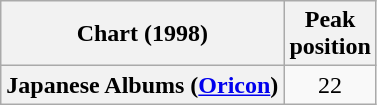<table class="wikitable sortable plainrowheaders" style="text-align:center">
<tr>
<th scope="col">Chart (1998)</th>
<th scope="col">Peak<br>position</th>
</tr>
<tr>
<th scope="row">Japanese Albums (<a href='#'>Oricon</a>)</th>
<td align="center">22</td>
</tr>
</table>
